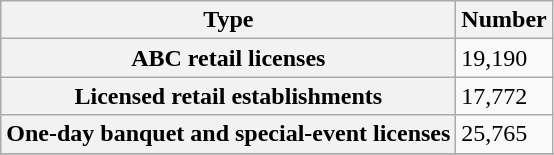<table class="wikitable plainrowheaders">
<tr>
<th scope="col">Type</th>
<th scope="col">Number</th>
</tr>
<tr>
<th scope="row">ABC retail licenses</th>
<td>19,190</td>
</tr>
<tr>
<th scope="row">Licensed retail establishments</th>
<td>17,772</td>
</tr>
<tr>
<th scope="row">One-day banquet and special-event licenses</th>
<td>25,765</td>
</tr>
<tr>
</tr>
</table>
